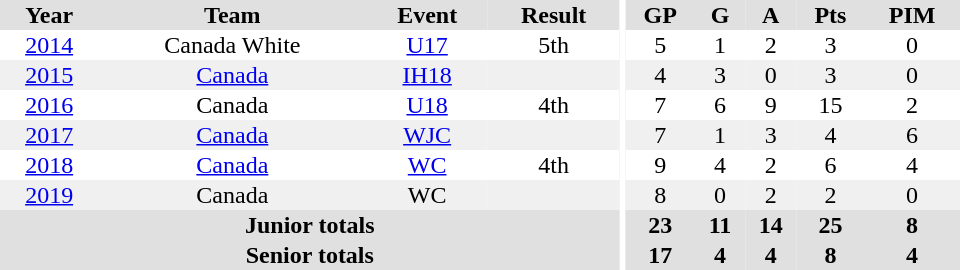<table border="0" cellpadding="1" cellspacing="0" ID="Table3" style="text-align:center; width:40em">
<tr ALIGN="centre" bgcolor="#e0e0e0">
<th>Year</th>
<th>Team</th>
<th>Event</th>
<th>Result</th>
<th rowspan="101" bgcolor="#ffffff"></th>
<th>GP</th>
<th>G</th>
<th>A</th>
<th>Pts</th>
<th>PIM</th>
</tr>
<tr>
<td><a href='#'>2014</a></td>
<td>Canada White</td>
<td><a href='#'>U17</a></td>
<td>5th</td>
<td>5</td>
<td>1</td>
<td>2</td>
<td>3</td>
<td>0</td>
</tr>
<tr bgcolor="#f0f0f0">
<td><a href='#'>2015</a></td>
<td><a href='#'>Canada</a></td>
<td><a href='#'>IH18</a></td>
<td></td>
<td>4</td>
<td>3</td>
<td>0</td>
<td>3</td>
<td>0</td>
</tr>
<tr>
<td><a href='#'>2016</a></td>
<td>Canada</td>
<td><a href='#'>U18</a></td>
<td>4th</td>
<td>7</td>
<td>6</td>
<td>9</td>
<td>15</td>
<td>2</td>
</tr>
<tr bgcolor="#f0f0f0">
<td><a href='#'>2017</a></td>
<td><a href='#'>Canada</a></td>
<td><a href='#'>WJC</a></td>
<td></td>
<td>7</td>
<td>1</td>
<td>3</td>
<td>4</td>
<td>6</td>
</tr>
<tr>
<td><a href='#'>2018</a></td>
<td><a href='#'>Canada</a></td>
<td><a href='#'>WC</a></td>
<td>4th</td>
<td>9</td>
<td>4</td>
<td>2</td>
<td>6</td>
<td>4</td>
</tr>
<tr bgcolor="#f0f0f0">
<td><a href='#'>2019</a></td>
<td>Canada</td>
<td>WC</td>
<td></td>
<td>8</td>
<td>0</td>
<td>2</td>
<td>2</td>
<td>0</td>
</tr>
<tr bgcolor="#e0e0e0">
<th colspan="4">Junior totals</th>
<th>23</th>
<th>11</th>
<th>14</th>
<th>25</th>
<th>8</th>
</tr>
<tr bgcolor="#e0e0e0">
<th colspan="4">Senior totals</th>
<th>17</th>
<th>4</th>
<th>4</th>
<th>8</th>
<th>4</th>
</tr>
</table>
